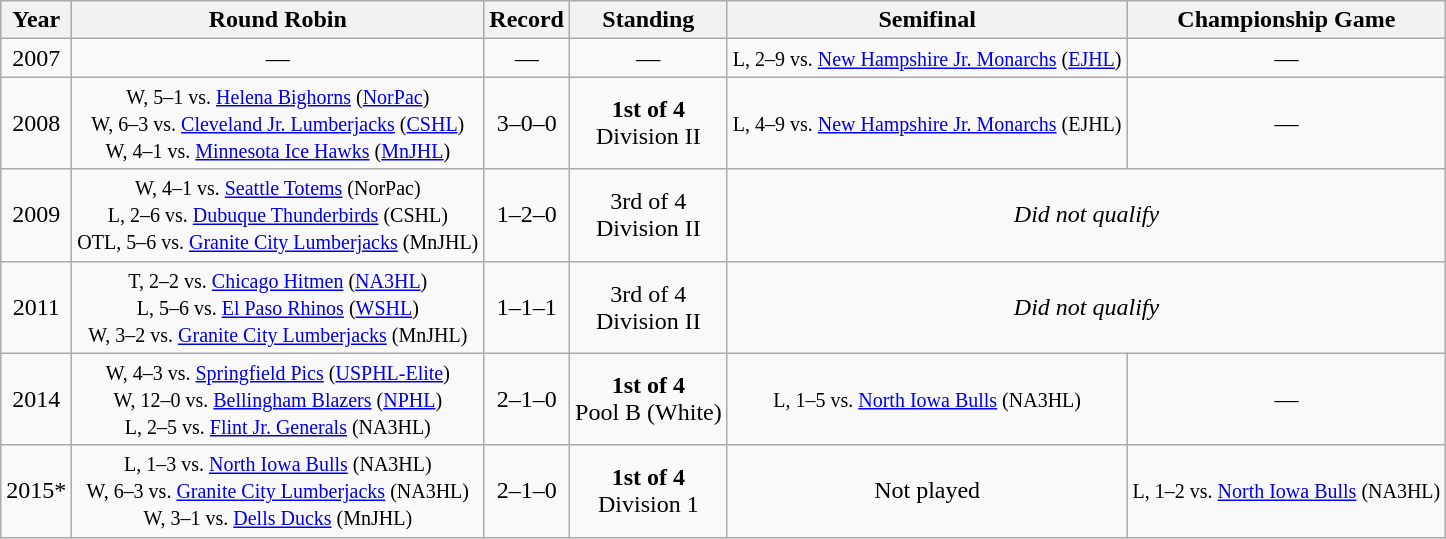<table class="wikitable" style="text-align:center">
<tr>
<th>Year</th>
<th>Round Robin</th>
<th>Record</th>
<th>Standing</th>
<th>Semifinal</th>
<th>Championship Game</th>
</tr>
<tr>
<td>2007</td>
<td>—</td>
<td>—</td>
<td>—</td>
<td><small>L, 2–9 vs. <a href='#'>New Hampshire Jr. Monarchs</a> (<a href='#'>EJHL</a>)</small></td>
<td>—</td>
</tr>
<tr>
<td>2008</td>
<td><small>W, 5–1 vs. <a href='#'>Helena Bighorns</a> (<a href='#'>NorPac</a>)<br>W, 6–3 vs. <a href='#'>Cleveland Jr. Lumberjacks</a> (<a href='#'>CSHL</a>)<br>W, 4–1 vs. <a href='#'>Minnesota Ice Hawks</a> (<a href='#'>MnJHL</a>)</small></td>
<td>3–0–0</td>
<td><strong>1st of 4</strong><br>Division II</td>
<td><small>L, 4–9 vs. <a href='#'>New Hampshire Jr. Monarchs</a> (EJHL)</small></td>
<td>—</td>
</tr>
<tr>
<td>2009</td>
<td><small>W, 4–1 vs. <a href='#'>Seattle Totems</a> (NorPac)<br>L, 2–6 vs. <a href='#'>Dubuque Thunderbirds</a> (CSHL)<br>OTL, 5–6 vs. <a href='#'>Granite City Lumberjacks</a> (MnJHL)</small></td>
<td>1–2–0</td>
<td>3rd of 4<br>Division II</td>
<td colspan=2><em>Did not qualify</em></td>
</tr>
<tr>
<td>2011</td>
<td><small>T, 2–2 vs. <a href='#'>Chicago Hitmen</a> (<a href='#'>NA3HL</a>)<br>L, 5–6 vs. <a href='#'>El Paso Rhinos</a> (<a href='#'>WSHL</a>)<br>W, 3–2 vs. <a href='#'>Granite City Lumberjacks</a> (MnJHL)</small></td>
<td>1–1–1</td>
<td>3rd of 4<br>Division II</td>
<td colspan=2><em>Did not qualify</em></td>
</tr>
<tr>
<td>2014</td>
<td><small>W, 4–3 vs. <a href='#'>Springfield Pics</a> (<a href='#'>USPHL-Elite</a>)<br>W, 12–0 vs. <a href='#'>Bellingham Blazers</a> (<a href='#'>NPHL</a>)<br>L, 2–5 vs. <a href='#'>Flint Jr. Generals</a> (NA3HL)</small></td>
<td>2–1–0</td>
<td><strong>1st of 4</strong><br>Pool B (White)</td>
<td><small>L, 1–5 vs. <a href='#'>North Iowa Bulls</a> (NA3HL)</small></td>
<td>—</td>
</tr>
<tr>
<td>2015*</td>
<td><small>L, 1–3 vs. <a href='#'>North Iowa Bulls</a> (NA3HL)<br>W, 6–3 vs. <a href='#'>Granite City Lumberjacks</a> (NA3HL)<br>W, 3–1 vs. <a href='#'>Dells Ducks</a> (MnJHL)</small></td>
<td>2–1–0</td>
<td><strong>1st of 4</strong><br>Division 1</td>
<td>Not played</td>
<td><small>L, 1–2 vs. <a href='#'>North Iowa Bulls</a> (NA3HL)</small></td>
</tr>
</table>
